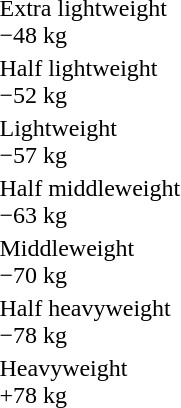<table>
<tr>
<td rowspan=2>Extra lightweight<br>−48 kg</td>
<td rowspan=2></td>
<td rowspan=2></td>
<td></td>
</tr>
<tr>
<td></td>
</tr>
<tr>
<td rowspan=2>Half lightweight<br>−52 kg</td>
<td rowspan=2></td>
<td rowspan=2></td>
<td></td>
</tr>
<tr>
<td></td>
</tr>
<tr>
<td rowspan=2>Lightweight<br>−57 kg</td>
<td rowspan=2></td>
<td rowspan=2></td>
<td></td>
</tr>
<tr>
<td></td>
</tr>
<tr>
<td rowspan=2>Half middleweight<br>−63 kg</td>
<td rowspan=2></td>
<td rowspan=2></td>
<td></td>
</tr>
<tr>
<td></td>
</tr>
<tr>
<td rowspan=2>Middleweight<br>−70 kg</td>
<td rowspan=2></td>
<td rowspan=2></td>
<td></td>
</tr>
<tr>
<td></td>
</tr>
<tr>
<td rowspan=2>Half heavyweight<br>−78 kg</td>
<td rowspan=2></td>
<td rowspan=2></td>
<td></td>
</tr>
<tr>
<td></td>
</tr>
<tr>
<td rowspan=2>Heavyweight<br>+78 kg</td>
<td rowspan=2></td>
<td rowspan=2></td>
<td></td>
</tr>
<tr>
<td></td>
</tr>
</table>
